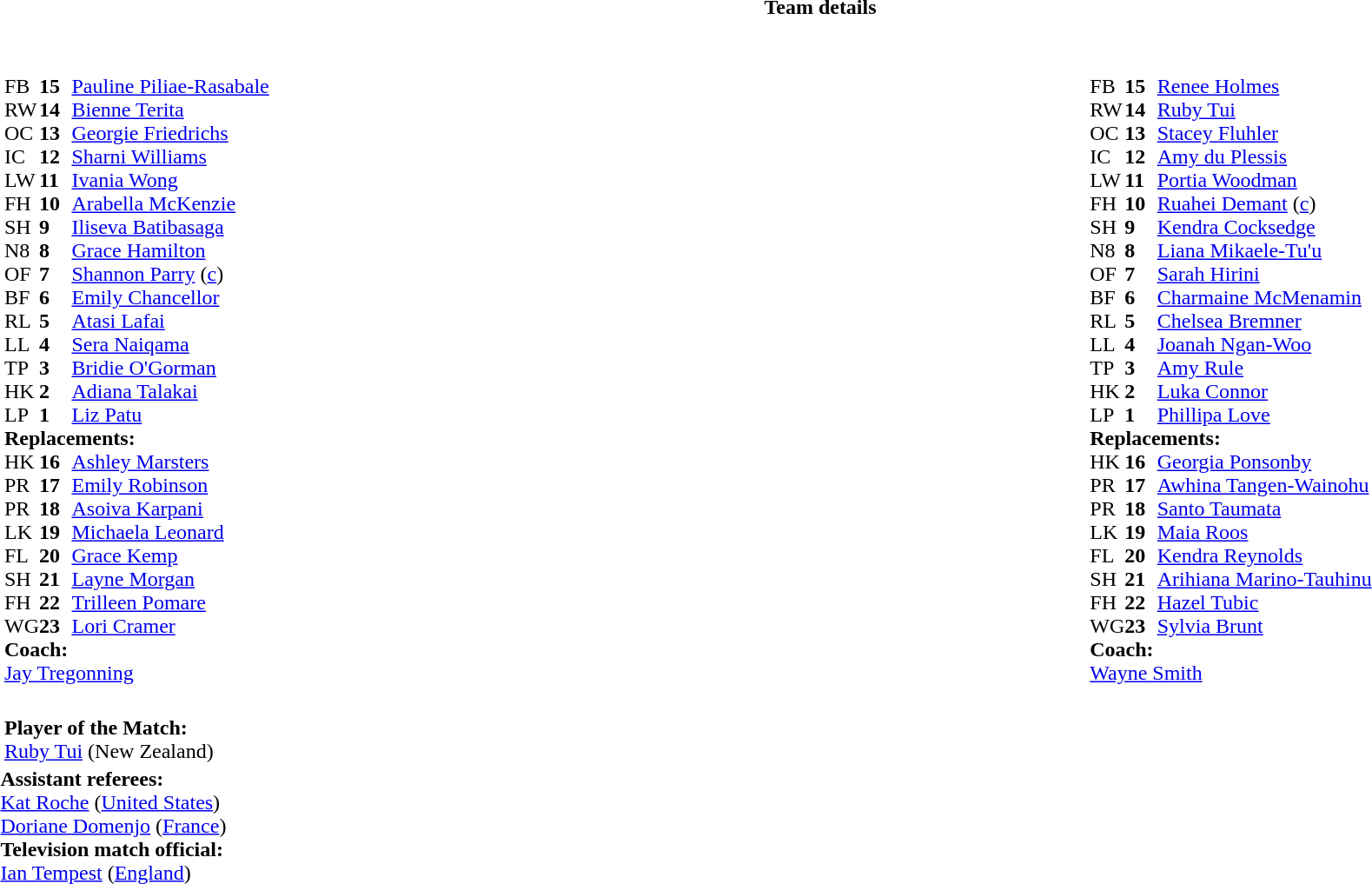<table border="0" style="width:100%">
<tr>
<th>Team details</th>
</tr>
<tr>
<td><br><table style="width:100%">
<tr>
<td style="vertical-align:top;width:50%"><br><table cellspacing="0" cellpadding="0">
<tr>
<th width="25"></th>
<th width="25"></th>
</tr>
<tr>
<td style="vertical-align:top;width:0%"></td>
</tr>
<tr>
<td>FB</td>
<td><strong>15</strong></td>
<td><a href='#'>Pauline Piliae-Rasabale</a></td>
<td></td>
<td></td>
</tr>
<tr>
<td>RW</td>
<td><strong>14</strong></td>
<td><a href='#'>Bienne Terita</a></td>
</tr>
<tr>
<td>OC</td>
<td><strong>13</strong></td>
<td><a href='#'>Georgie Friedrichs</a></td>
</tr>
<tr>
<td>IC</td>
<td><strong>12</strong></td>
<td><a href='#'>Sharni Williams</a></td>
</tr>
<tr>
<td>LW</td>
<td><strong>11</strong></td>
<td><a href='#'>Ivania Wong</a></td>
<td></td>
</tr>
<tr>
<td>FH</td>
<td><strong>10</strong></td>
<td><a href='#'>Arabella McKenzie</a></td>
</tr>
<tr>
<td>SH</td>
<td><strong>9</strong></td>
<td><a href='#'>Iliseva Batibasaga</a></td>
<td></td>
<td></td>
</tr>
<tr>
<td>N8</td>
<td><strong>8</strong></td>
<td><a href='#'>Grace Hamilton</a></td>
<td></td>
<td colspan=2></td>
</tr>
<tr>
<td>OF</td>
<td><strong>7</strong></td>
<td><a href='#'>Shannon Parry</a>  (<a href='#'>c</a>)</td>
<td></td>
</tr>
<tr>
<td>BF</td>
<td><strong>6</strong></td>
<td><a href='#'>Emily Chancellor</a></td>
</tr>
<tr>
<td>RL</td>
<td><strong>5</strong></td>
<td><a href='#'>Atasi Lafai</a></td>
<td></td>
<td></td>
<td></td>
</tr>
<tr>
<td>LL</td>
<td><strong>4</strong></td>
<td><a href='#'>Sera Naiqama</a></td>
<td></td>
<td></td>
</tr>
<tr>
<td>TP</td>
<td><strong>3</strong></td>
<td><a href='#'>Bridie O'Gorman</a></td>
<td></td>
<td></td>
</tr>
<tr>
<td>HK</td>
<td><strong>2</strong></td>
<td><a href='#'>Adiana Talakai</a></td>
<td></td>
<td></td>
</tr>
<tr>
<td>LP</td>
<td><strong>1</strong></td>
<td><a href='#'>Liz Patu</a></td>
<td></td>
<td></td>
</tr>
<tr>
<td colspan=3><strong>Replacements:</strong></td>
</tr>
<tr>
<td>HK</td>
<td><strong>16</strong></td>
<td><a href='#'>Ashley Marsters</a></td>
<td></td>
<td></td>
</tr>
<tr>
<td>PR</td>
<td><strong>17</strong></td>
<td><a href='#'>Emily Robinson</a></td>
<td></td>
<td></td>
</tr>
<tr>
<td>PR</td>
<td><strong>18</strong></td>
<td><a href='#'>Asoiva Karpani</a></td>
<td></td>
<td></td>
</tr>
<tr>
<td>LK</td>
<td><strong>19</strong></td>
<td><a href='#'>Michaela Leonard</a></td>
<td></td>
<td></td>
</tr>
<tr>
<td>FL</td>
<td><strong>20</strong></td>
<td><a href='#'>Grace Kemp</a></td>
<td></td>
<td></td>
</tr>
<tr>
<td>SH</td>
<td><strong>21</strong></td>
<td><a href='#'>Layne Morgan</a></td>
<td></td>
<td></td>
</tr>
<tr>
<td>FH</td>
<td><strong>22</strong></td>
<td><a href='#'>Trilleen Pomare</a></td>
<td></td>
<td></td>
</tr>
<tr>
<td>WG</td>
<td><strong>23</strong></td>
<td><a href='#'>Lori Cramer</a></td>
<td></td>
<td></td>
</tr>
<tr>
<td colspan=3><strong>Coach:</strong></td>
</tr>
<tr>
<td colspan="4"> <a href='#'>Jay Tregonning</a></td>
</tr>
</table>
</td>
<td style="vertical-align:top"></td>
<td style="vertical-align:top; width:50%"><br><table cellspacing="0" cellpadding="0" style="margin:auto">
<tr>
<th width="25"></th>
<th width="25"></th>
</tr>
<tr>
<td>FB</td>
<td><strong>15</strong></td>
<td><a href='#'>Renee Holmes</a></td>
<td></td>
<td></td>
</tr>
<tr>
<td>RW</td>
<td><strong>14</strong></td>
<td><a href='#'>Ruby Tui</a></td>
</tr>
<tr>
<td>OC</td>
<td><strong>13</strong></td>
<td><a href='#'>Stacey Fluhler</a></td>
<td></td>
<td></td>
</tr>
<tr>
<td>IC</td>
<td><strong>12</strong></td>
<td><a href='#'>Amy du Plessis</a></td>
</tr>
<tr>
<td>LW</td>
<td><strong>11</strong></td>
<td><a href='#'>Portia Woodman</a></td>
</tr>
<tr>
<td>FH</td>
<td><strong>10</strong></td>
<td><a href='#'>Ruahei Demant</a> (<a href='#'>c</a>)</td>
</tr>
<tr>
<td>SH</td>
<td><strong>9</strong></td>
<td><a href='#'>Kendra Cocksedge</a></td>
<td></td>
<td></td>
</tr>
<tr>
<td>N8</td>
<td><strong>8</strong></td>
<td><a href='#'>Liana Mikaele-Tu'u</a></td>
</tr>
<tr>
<td>OF</td>
<td><strong>7</strong></td>
<td><a href='#'>Sarah Hirini</a></td>
</tr>
<tr>
<td>BF</td>
<td><strong>6</strong></td>
<td><a href='#'>Charmaine McMenamin</a></td>
<td></td>
<td></td>
</tr>
<tr>
<td>RL</td>
<td><strong>5</strong></td>
<td><a href='#'>Chelsea Bremner</a></td>
</tr>
<tr>
<td>LL</td>
<td><strong>4</strong></td>
<td><a href='#'>Joanah Ngan-Woo</a></td>
<td></td>
<td></td>
</tr>
<tr>
<td>TP</td>
<td><strong>3</strong></td>
<td><a href='#'>Amy Rule</a></td>
<td></td>
<td></td>
</tr>
<tr>
<td>HK</td>
<td><strong>2</strong></td>
<td><a href='#'>Luka Connor</a></td>
<td></td>
<td></td>
</tr>
<tr>
<td>LP</td>
<td><strong>1</strong></td>
<td><a href='#'>Phillipa Love</a></td>
<td></td>
<td></td>
</tr>
<tr>
<td colspan=3><strong>Replacements:</strong></td>
</tr>
<tr>
<td>HK</td>
<td><strong>16</strong></td>
<td><a href='#'>Georgia Ponsonby</a></td>
<td></td>
<td></td>
</tr>
<tr>
<td>PR</td>
<td><strong>17</strong></td>
<td><a href='#'>Awhina Tangen-Wainohu</a></td>
<td></td>
<td></td>
</tr>
<tr>
<td>PR</td>
<td><strong>18</strong></td>
<td><a href='#'>Santo Taumata</a></td>
<td></td>
<td></td>
</tr>
<tr>
<td>LK</td>
<td><strong>19</strong></td>
<td><a href='#'>Maia Roos</a></td>
<td></td>
<td></td>
</tr>
<tr>
<td>FL</td>
<td><strong>20</strong></td>
<td><a href='#'>Kendra Reynolds</a></td>
<td></td>
<td></td>
</tr>
<tr>
<td>SH</td>
<td><strong>21</strong></td>
<td><a href='#'>Arihiana Marino-Tauhinu</a></td>
<td></td>
<td></td>
</tr>
<tr>
<td>FH</td>
<td><strong>22</strong></td>
<td><a href='#'>Hazel Tubic</a></td>
<td></td>
<td></td>
</tr>
<tr>
<td>WG</td>
<td><strong>23</strong></td>
<td><a href='#'>Sylvia Brunt</a></td>
<td></td>
<td></td>
</tr>
<tr>
<td colspan=3><strong>Coach:</strong></td>
</tr>
<tr>
<td colspan="4"> <a href='#'>Wayne Smith</a></td>
</tr>
</table>
</td>
</tr>
</table>
<table style="width:100%">
<tr>
<td><br><strong>Player of the Match:</strong>
<br><a href='#'>Ruby Tui</a> (New Zealand)</td>
</tr>
</table>
<strong>Assistant referees:</strong>
<br><a href='#'>Kat Roche</a> (<a href='#'>United States</a>)
<br><a href='#'>Doriane Domenjo</a> (<a href='#'>France</a>)
<br><strong>Television match official:</strong>
<br><a href='#'>Ian Tempest</a> (<a href='#'>England</a>)</td>
</tr>
</table>
